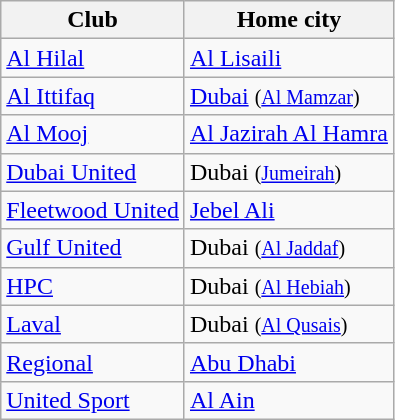<table class="wikitable sortable" style="text-align: left;">
<tr>
<th>Club</th>
<th>Home city</th>
</tr>
<tr>
<td><a href='#'>Al Hilal</a></td>
<td><a href='#'>Al Lisaili</a></td>
</tr>
<tr>
<td><a href='#'>Al Ittifaq</a></td>
<td><a href='#'>Dubai</a> <small>(<a href='#'>Al Mamzar</a>)</small></td>
</tr>
<tr>
<td><a href='#'>Al Mooj</a></td>
<td><a href='#'>Al Jazirah Al Hamra</a></td>
</tr>
<tr>
<td><a href='#'>Dubai United</a></td>
<td>Dubai <small>(<a href='#'>Jumeirah</a>)</small></td>
</tr>
<tr>
<td><a href='#'>Fleetwood United</a></td>
<td><a href='#'>Jebel Ali</a></td>
</tr>
<tr>
<td><a href='#'>Gulf United</a></td>
<td>Dubai <small>(<a href='#'>Al Jaddaf</a>)</small></td>
</tr>
<tr>
<td><a href='#'>HPC</a></td>
<td>Dubai <small>(<a href='#'>Al Hebiah</a>)</small></td>
</tr>
<tr>
<td><a href='#'>Laval</a></td>
<td>Dubai <small>(<a href='#'>Al Qusais</a>)</small></td>
</tr>
<tr>
<td><a href='#'>Regional</a></td>
<td><a href='#'>Abu Dhabi</a></td>
</tr>
<tr>
<td><a href='#'>United Sport</a></td>
<td><a href='#'>Al Ain</a></td>
</tr>
</table>
